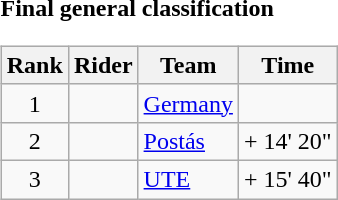<table>
<tr>
<td><strong>Final general classification</strong><br><table class="wikitable">
<tr>
<th scope="col">Rank</th>
<th scope="col">Rider</th>
<th scope="col">Team</th>
<th scope="col">Time</th>
</tr>
<tr>
<td style="text-align:center;">1</td>
<td></td>
<td><a href='#'>Germany</a></td>
<td style="text-align:right;"></td>
</tr>
<tr>
<td style="text-align:center;">2</td>
<td></td>
<td><a href='#'>Postás</a></td>
<td style="text-align:right;">+ 14' 20"</td>
</tr>
<tr>
<td style="text-align:center;">3</td>
<td></td>
<td><a href='#'>UTE</a></td>
<td style="text-align:right;">+ 15' 40"</td>
</tr>
</table>
</td>
</tr>
</table>
